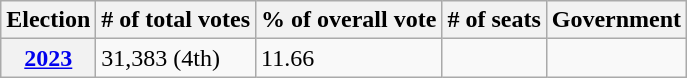<table class="wikitable">
<tr>
<th>Election</th>
<th># of total votes</th>
<th>% of overall vote</th>
<th># of seats</th>
<th>Government</th>
</tr>
<tr>
<th><a href='#'>2023</a></th>
<td>31,383 (4th)</td>
<td>11.66</td>
<td></td>
<td></td>
</tr>
</table>
